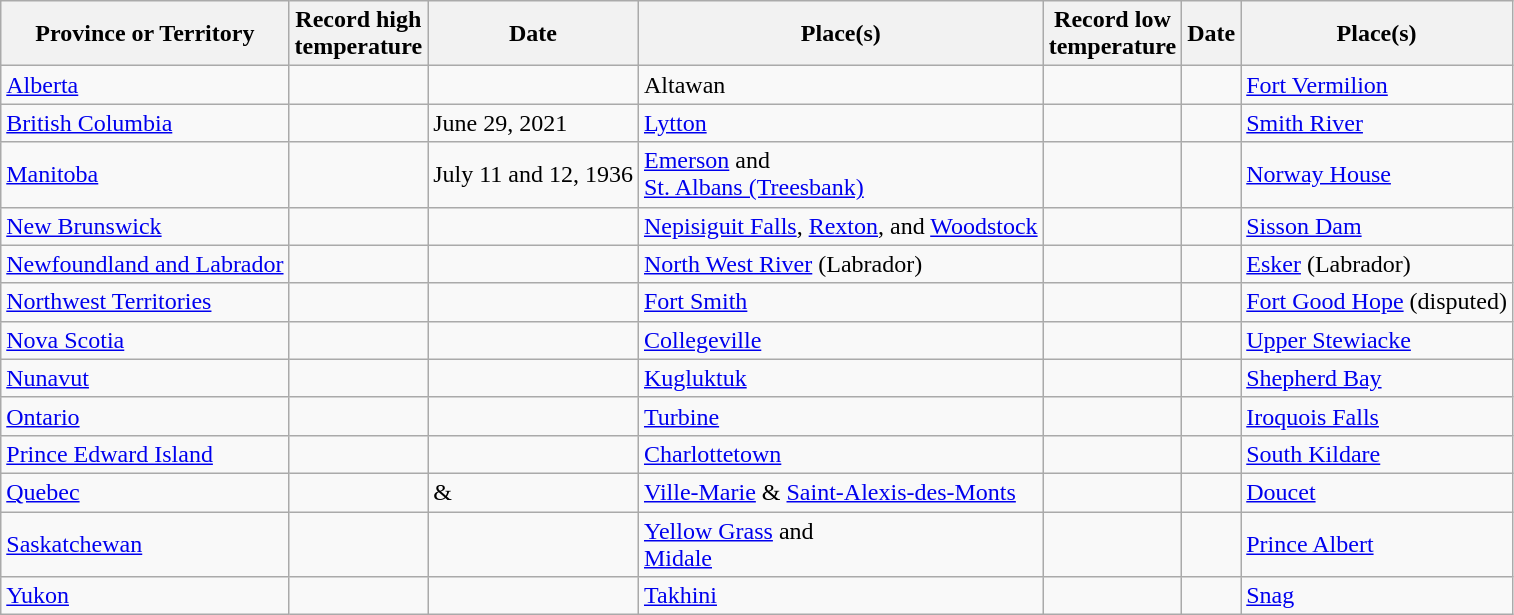<table class="wikitable sortable">
<tr>
<th>Province or Territory</th>
<th>Record high <br> temperature</th>
<th>Date</th>
<th>Place(s)</th>
<th data-sort-type="number">Record low<br>temperature</th>
<th>Date</th>
<th>Place(s)</th>
</tr>
<tr>
<td><a href='#'>Alberta</a></td>
<td></td>
<td></td>
<td>Altawan</td>
<td></td>
<td></td>
<td><a href='#'>Fort Vermilion</a></td>
</tr>
<tr>
<td><a href='#'>British Columbia</a></td>
<td><strong></strong></td>
<td>June 29, 2021</td>
<td><a href='#'>Lytton</a></td>
<td></td>
<td></td>
<td><a href='#'>Smith River</a></td>
</tr>
<tr>
<td><a href='#'>Manitoba</a></td>
<td></td>
<td>July 11 and 12, 1936</td>
<td><a href='#'>Emerson</a> and<br><a href='#'>St. Albans (Treesbank)</a></td>
<td></td>
<td></td>
<td><a href='#'>Norway House</a></td>
</tr>
<tr>
<td><a href='#'>New Brunswick</a></td>
<td></td>
<td></td>
<td><a href='#'>Nepisiguit Falls</a>, <a href='#'>Rexton</a>, and <a href='#'>Woodstock</a></td>
<td></td>
<td></td>
<td><a href='#'>Sisson Dam</a></td>
</tr>
<tr>
<td><a href='#'>Newfoundland and Labrador</a></td>
<td></td>
<td></td>
<td><a href='#'>North West River</a> (Labrador)</td>
<td></td>
<td></td>
<td><a href='#'>Esker</a> (Labrador)</td>
</tr>
<tr>
<td><a href='#'>Northwest Territories</a></td>
<td></td>
<td></td>
<td><a href='#'>Fort Smith</a></td>
<td></td>
<td></td>
<td><a href='#'>Fort Good Hope</a> (disputed)</td>
</tr>
<tr>
<td><a href='#'>Nova Scotia</a></td>
<td></td>
<td></td>
<td><a href='#'>Collegeville</a></td>
<td></td>
<td></td>
<td><a href='#'>Upper Stewiacke</a></td>
</tr>
<tr>
<td><a href='#'>Nunavut</a></td>
<td></td>
<td></td>
<td><a href='#'>Kugluktuk</a></td>
<td></td>
<td></td>
<td><a href='#'>Shepherd Bay</a></td>
</tr>
<tr>
<td rowspan="1"><a href='#'>Ontario</a></td>
<td rowspan="1"></td>
<td></td>
<td><a href='#'>Turbine</a></td>
<td rowspan="1"></td>
<td rowspan="1"></td>
<td rowspan="1"><a href='#'>Iroquois Falls</a></td>
</tr>
<tr>
<td><a href='#'>Prince Edward Island</a></td>
<td></td>
<td></td>
<td><a href='#'>Charlottetown</a></td>
<td></td>
<td></td>
<td><a href='#'>South Kildare</a></td>
</tr>
<tr>
<td><a href='#'>Quebec</a></td>
<td></td>
<td> & </td>
<td><a href='#'>Ville-Marie</a> & <a href='#'>Saint-Alexis-des-Monts</a></td>
<td></td>
<td></td>
<td><a href='#'>Doucet</a></td>
</tr>
<tr>
<td><a href='#'>Saskatchewan</a></td>
<td></td>
<td></td>
<td><a href='#'>Yellow Grass</a> and<br><a href='#'>Midale</a></td>
<td></td>
<td></td>
<td><a href='#'>Prince Albert</a></td>
</tr>
<tr>
<td><a href='#'>Yukon</a></td>
<td></td>
<td></td>
<td><a href='#'>Takhini</a></td>
<td><strong></strong></td>
<td></td>
<td><a href='#'>Snag</a></td>
</tr>
</table>
